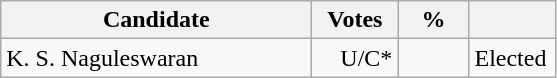<table class="wikitable" border="1" style="text-align:right;">
<tr>
<th align=left width="200">Candidate</th>
<th align=left width="50">Votes</th>
<th align=left width="40">%</th>
<th align=left width="50"></th>
</tr>
<tr>
<td align=left>K. S. Naguleswaran</td>
<td>U/C*</td>
<td></td>
<td align=left>Elected</td>
</tr>
</table>
